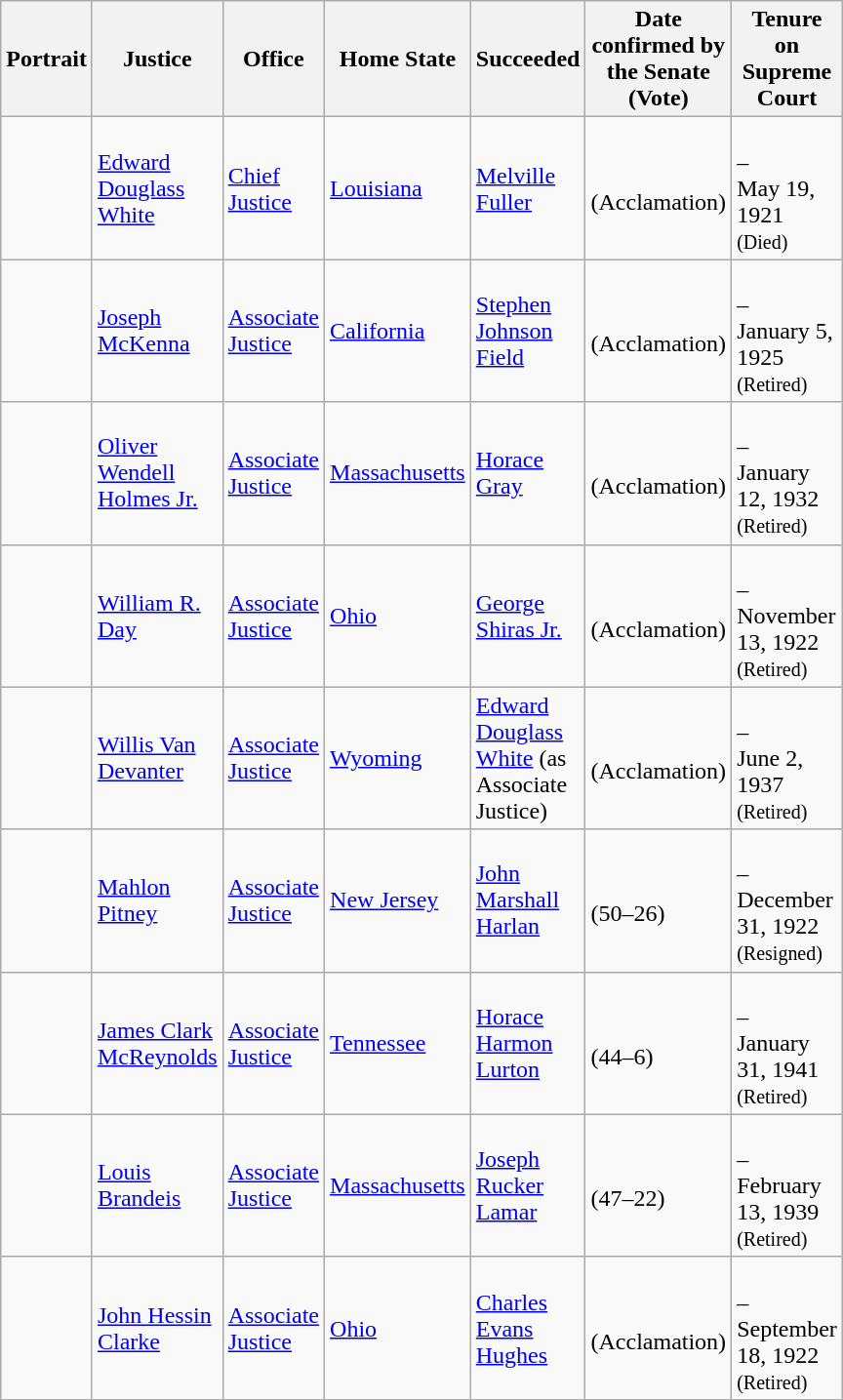<table class="wikitable sortable">
<tr>
<th scope="col" style="width: 10px;">Portrait</th>
<th scope="col" style="width: 10px;">Justice</th>
<th scope="col" style="width: 10px;">Office</th>
<th scope="col" style="width: 10px;">Home State</th>
<th scope="col" style="width: 10px;">Succeeded</th>
<th scope="col" style="width: 10px;">Date confirmed by the Senate<br>(Vote)</th>
<th scope="col" style="width: 10px;">Tenure on Supreme Court</th>
</tr>
<tr>
<td></td>
<td><a href='#'>Edward Douglass White</a></td>
<td><a href='#'>Chief Justice</a></td>
<td><a href='#'>Louisiana</a></td>
<td><a href='#'>Melville Fuller</a></td>
<td><br>(Acclamation)</td>
<td><br>–<br>May 19, 1921<br><small>(Died)</small></td>
</tr>
<tr>
<td></td>
<td><a href='#'>Joseph McKenna</a></td>
<td><a href='#'>Associate Justice</a></td>
<td><a href='#'>California</a></td>
<td><a href='#'>Stephen Johnson Field</a></td>
<td><br>(Acclamation)</td>
<td><br>–<br>January 5, 1925<br><small>(Retired)</small></td>
</tr>
<tr>
<td></td>
<td><a href='#'>Oliver Wendell Holmes Jr.</a></td>
<td><a href='#'>Associate Justice</a></td>
<td><a href='#'>Massachusetts</a></td>
<td><a href='#'>Horace Gray</a></td>
<td><br>(Acclamation)</td>
<td><br>–<br>January 12, 1932<br><small>(Retired)</small></td>
</tr>
<tr>
<td></td>
<td><a href='#'>William R. Day</a></td>
<td><a href='#'>Associate Justice</a></td>
<td><a href='#'>Ohio</a></td>
<td><a href='#'>George Shiras Jr.</a></td>
<td><br>(Acclamation)</td>
<td><br>–<br>November 13, 1922<br><small>(Retired)</small></td>
</tr>
<tr>
<td></td>
<td><a href='#'>Willis Van Devanter</a></td>
<td><a href='#'>Associate Justice</a></td>
<td><a href='#'>Wyoming</a></td>
<td><a href='#'>Edward Douglass White</a> (as Associate Justice)</td>
<td><br>(Acclamation)</td>
<td><br>–<br>June 2, 1937<br><small>(Retired)</small></td>
</tr>
<tr>
<td></td>
<td><a href='#'>Mahlon Pitney</a></td>
<td><a href='#'>Associate Justice</a></td>
<td><a href='#'>New Jersey</a></td>
<td><a href='#'>John Marshall Harlan</a></td>
<td><br>(50–26)</td>
<td><br>–<br>December 31, 1922<br><small>(Resigned)</small></td>
</tr>
<tr>
<td></td>
<td><a href='#'>James Clark McReynolds</a></td>
<td><a href='#'>Associate Justice</a></td>
<td><a href='#'>Tennessee</a></td>
<td><a href='#'>Horace Harmon Lurton</a></td>
<td><br>(44–6)</td>
<td><br>–<br>January 31, 1941<br><small>(Retired)</small></td>
</tr>
<tr>
<td></td>
<td><a href='#'>Louis Brandeis</a></td>
<td><a href='#'>Associate Justice</a></td>
<td><a href='#'>Massachusetts</a></td>
<td><a href='#'>Joseph Rucker Lamar</a></td>
<td><br>(47–22)</td>
<td><br>–<br>February 13, 1939<br><small>(Retired)</small></td>
</tr>
<tr>
<td></td>
<td><a href='#'>John Hessin Clarke</a></td>
<td><a href='#'>Associate Justice</a></td>
<td><a href='#'>Ohio</a></td>
<td><a href='#'>Charles Evans Hughes</a></td>
<td><br>(Acclamation)</td>
<td><br>–<br>September 18, 1922<br><small>(Retired)</small></td>
</tr>
<tr>
</tr>
</table>
